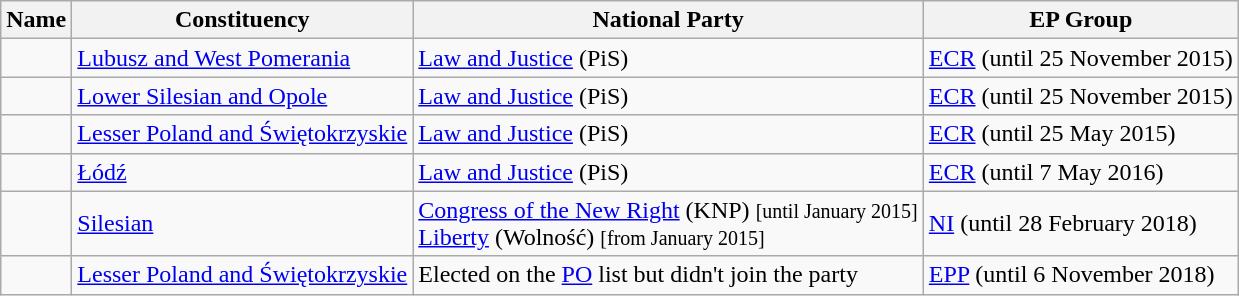<table class="wikitable sortable">
<tr>
<th>Name</th>
<th>Constituency</th>
<th>National Party</th>
<th>EP Group</th>
</tr>
<tr>
<td></td>
<td><a href='#'>Lubusz and West Pomerania</a></td>
<td> <a href='#'>Law and Justice</a> (PiS)</td>
<td> <a href='#'>ECR</a> (until 25 November 2015)</td>
</tr>
<tr>
<td></td>
<td><a href='#'>Lower Silesian and Opole</a></td>
<td> <a href='#'>Law and Justice</a> (PiS)</td>
<td> <a href='#'>ECR</a> (until 25 November 2015)</td>
</tr>
<tr>
<td></td>
<td><a href='#'>Lesser Poland and Świętokrzyskie</a></td>
<td> <a href='#'>Law and Justice</a> (PiS)</td>
<td> <a href='#'>ECR</a> (until 25 May 2015)</td>
</tr>
<tr>
<td></td>
<td><a href='#'>Łódź</a></td>
<td> <a href='#'>Law and Justice</a> (PiS)</td>
<td> <a href='#'>ECR</a> (until 7 May 2016)</td>
</tr>
<tr>
<td></td>
<td><a href='#'>Silesian</a></td>
<td> <a href='#'>Congress of the New Right</a> (KNP) <small>[until January 2015]</small><br> <a href='#'>Liberty</a> (Wolność) <small>[from January 2015]</small></td>
<td> <a href='#'>NI</a> (until 28 February 2018)</td>
</tr>
<tr>
<td></td>
<td><a href='#'>Lesser Poland and Świętokrzyskie</a></td>
<td> Elected on the <a href='#'>PO</a> list but didn't join the party</td>
<td> <a href='#'>EPP</a> (until 6 November 2018)</td>
</tr>
</table>
